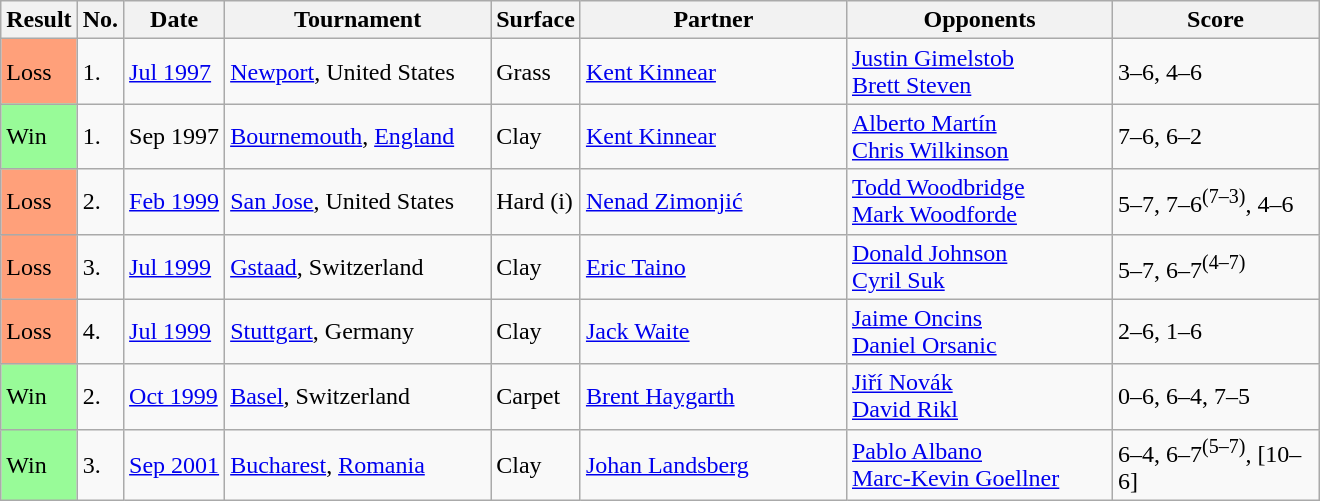<table class="sortable wikitable">
<tr>
<th style="width:40px">Result</th>
<th style="width:20px" class="unsortable">No.</th>
<th style="width:60px">Date</th>
<th style="width:170px">Tournament</th>
<th style="width:50px">Surface</th>
<th style="width:170px">Partner</th>
<th style="width:170px">Opponents</th>
<th style="width:130px" class="unsortable">Score</th>
</tr>
<tr>
<td style="background:#ffa07a;">Loss</td>
<td>1.</td>
<td><a href='#'>Jul 1997</a></td>
<td><a href='#'>Newport</a>, United States</td>
<td>Grass</td>
<td> <a href='#'>Kent Kinnear</a></td>
<td> <a href='#'>Justin Gimelstob</a><br> <a href='#'>Brett Steven</a></td>
<td>3–6, 4–6</td>
</tr>
<tr>
<td style="background:#98fb98;">Win</td>
<td>1.</td>
<td>Sep 1997</td>
<td><a href='#'>Bournemouth</a>, <a href='#'>England</a></td>
<td>Clay</td>
<td> <a href='#'>Kent Kinnear</a></td>
<td> <a href='#'>Alberto Martín</a><br> <a href='#'>Chris Wilkinson</a></td>
<td>7–6, 6–2</td>
</tr>
<tr>
<td style="background:#ffa07a;">Loss</td>
<td>2.</td>
<td><a href='#'>Feb 1999</a></td>
<td><a href='#'>San Jose</a>, United States</td>
<td>Hard (i)</td>
<td> <a href='#'>Nenad Zimonjić</a></td>
<td> <a href='#'>Todd Woodbridge</a><br> <a href='#'>Mark Woodforde</a></td>
<td>5–7, 7–6<sup>(7–3)</sup>, 4–6</td>
</tr>
<tr>
<td style="background:#ffa07a;">Loss</td>
<td>3.</td>
<td><a href='#'>Jul 1999</a></td>
<td><a href='#'>Gstaad</a>, Switzerland</td>
<td>Clay</td>
<td> <a href='#'>Eric Taino</a></td>
<td> <a href='#'>Donald Johnson</a><br> <a href='#'>Cyril Suk</a></td>
<td>5–7, 6–7<sup>(4–7)</sup></td>
</tr>
<tr>
<td style="background:#ffa07a;">Loss</td>
<td>4.</td>
<td><a href='#'>Jul 1999</a></td>
<td><a href='#'>Stuttgart</a>, Germany</td>
<td>Clay</td>
<td> <a href='#'>Jack Waite</a></td>
<td> <a href='#'>Jaime Oncins</a><br> <a href='#'>Daniel Orsanic</a></td>
<td>2–6, 1–6</td>
</tr>
<tr>
<td style="background:#98fb98;">Win</td>
<td>2.</td>
<td><a href='#'>Oct 1999</a></td>
<td><a href='#'>Basel</a>, Switzerland</td>
<td>Carpet</td>
<td> <a href='#'>Brent Haygarth</a></td>
<td> <a href='#'>Jiří Novák</a><br> <a href='#'>David Rikl</a></td>
<td>0–6, 6–4, 7–5</td>
</tr>
<tr>
<td style="background:#98fb98;">Win</td>
<td>3.</td>
<td><a href='#'>Sep 2001</a></td>
<td><a href='#'>Bucharest</a>, <a href='#'>Romania</a></td>
<td>Clay</td>
<td> <a href='#'>Johan Landsberg</a></td>
<td> <a href='#'>Pablo Albano</a><br> <a href='#'>Marc-Kevin Goellner</a></td>
<td>6–4, 6–7<sup>(5–7)</sup>, [10–6]</td>
</tr>
</table>
